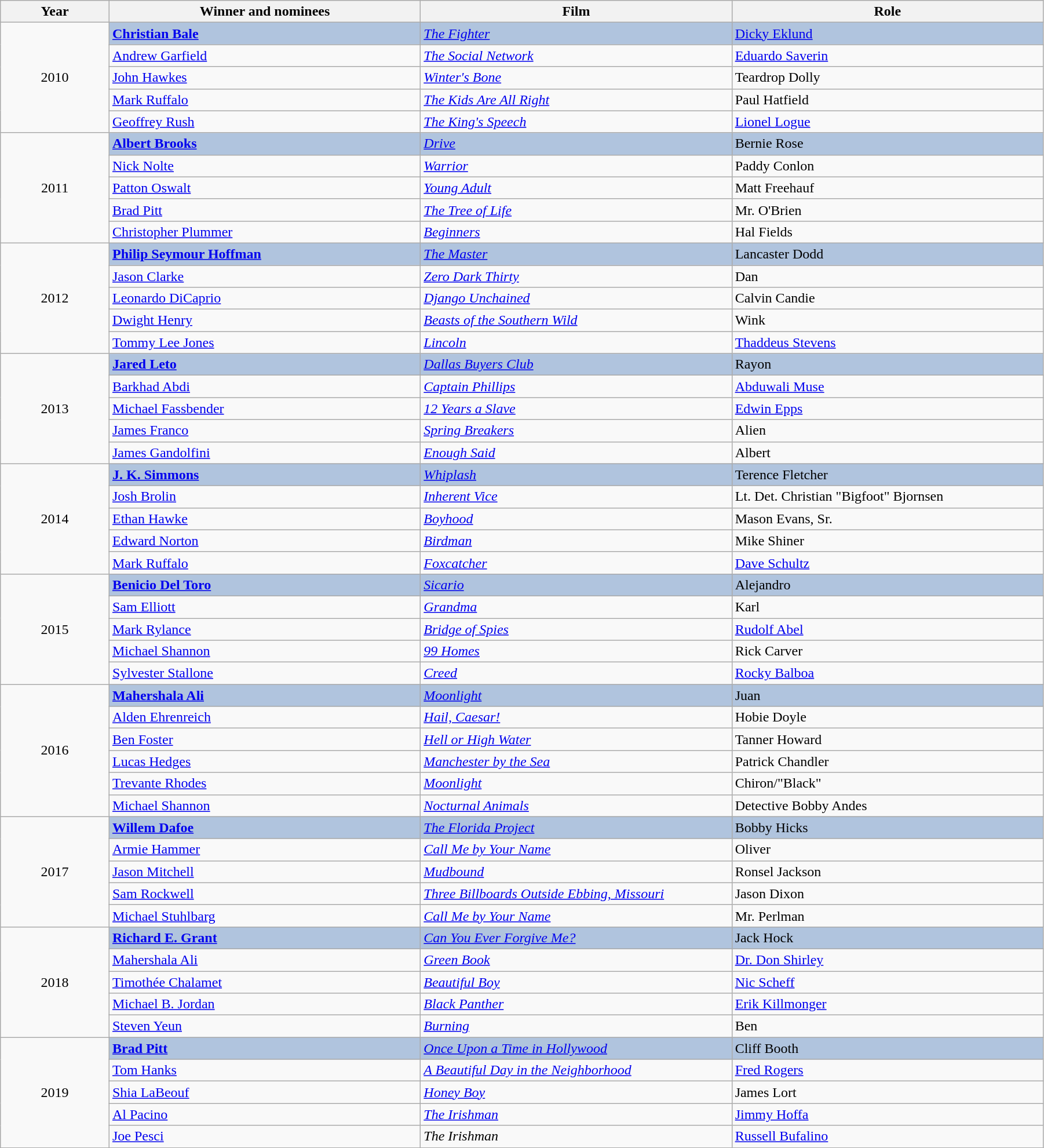<table class="wikitable" width="95%" cellpadding="5">
<tr>
<th width="100"><strong>Year</strong></th>
<th width="300"><strong>Winner and nominees</strong></th>
<th width="300"><strong>Film</strong></th>
<th width="300"><strong>Role</strong></th>
</tr>
<tr>
<td rowspan="5" style="text-align:center;">2010</td>
<td style="background:#B0C4DE;"><strong><a href='#'>Christian Bale</a></strong></td>
<td style="background:#B0C4DE;"><em><a href='#'>The Fighter</a></em></td>
<td style="background:#B0C4DE;"><a href='#'>Dicky Eklund</a></td>
</tr>
<tr>
<td><a href='#'>Andrew Garfield</a></td>
<td><em><a href='#'>The Social Network</a></em></td>
<td><a href='#'>Eduardo Saverin</a></td>
</tr>
<tr>
<td><a href='#'>John Hawkes</a></td>
<td><em><a href='#'>Winter's Bone</a></em></td>
<td>Teardrop Dolly</td>
</tr>
<tr>
<td><a href='#'>Mark Ruffalo</a></td>
<td><em><a href='#'>The Kids Are All Right</a></em></td>
<td>Paul Hatfield</td>
</tr>
<tr>
<td><a href='#'>Geoffrey Rush</a></td>
<td><em><a href='#'>The King's Speech</a></em></td>
<td><a href='#'>Lionel Logue</a></td>
</tr>
<tr>
<td rowspan="5" style="text-align:center;">2011</td>
<td style="background:#B0C4DE;"><strong><a href='#'>Albert Brooks</a></strong></td>
<td style="background:#B0C4DE;"><em><a href='#'>Drive</a></em></td>
<td style="background:#B0C4DE;">Bernie Rose</td>
</tr>
<tr>
<td><a href='#'>Nick Nolte</a></td>
<td><em><a href='#'>Warrior</a></em></td>
<td>Paddy Conlon</td>
</tr>
<tr>
<td><a href='#'>Patton Oswalt</a></td>
<td><em><a href='#'>Young Adult</a></em></td>
<td>Matt Freehauf</td>
</tr>
<tr>
<td><a href='#'>Brad Pitt</a></td>
<td><em><a href='#'>The Tree of Life</a></em></td>
<td>Mr. O'Brien</td>
</tr>
<tr>
<td><a href='#'>Christopher Plummer</a></td>
<td><em><a href='#'>Beginners</a></em></td>
<td>Hal Fields</td>
</tr>
<tr>
<td rowspan="5" style="text-align:center;">2012</td>
<td style="background:#B0C4DE;"><strong><a href='#'>Philip Seymour Hoffman</a></strong></td>
<td style="background:#B0C4DE;"><em><a href='#'>The Master</a></em></td>
<td style="background:#B0C4DE;">Lancaster Dodd</td>
</tr>
<tr>
<td><a href='#'>Jason Clarke</a></td>
<td><em><a href='#'>Zero Dark Thirty</a></em></td>
<td>Dan</td>
</tr>
<tr>
<td><a href='#'>Leonardo DiCaprio</a></td>
<td><em><a href='#'>Django Unchained</a></em></td>
<td>Calvin Candie</td>
</tr>
<tr>
<td><a href='#'>Dwight Henry</a></td>
<td><em><a href='#'>Beasts of the Southern Wild</a></em></td>
<td>Wink</td>
</tr>
<tr>
<td><a href='#'>Tommy Lee Jones</a></td>
<td><em><a href='#'>Lincoln</a></em></td>
<td><a href='#'>Thaddeus Stevens</a></td>
</tr>
<tr>
<td rowspan="5" style="text-align:center;">2013</td>
<td style="background:#B0C4DE;"><strong><a href='#'>Jared Leto</a></strong></td>
<td style="background:#B0C4DE;"><em><a href='#'>Dallas Buyers Club</a></em></td>
<td style="background:#B0C4DE;">Rayon</td>
</tr>
<tr>
<td><a href='#'>Barkhad Abdi</a></td>
<td><em><a href='#'>Captain Phillips</a></em></td>
<td><a href='#'>Abduwali Muse</a></td>
</tr>
<tr>
<td><a href='#'>Michael Fassbender</a></td>
<td><em><a href='#'>12 Years a Slave</a></em></td>
<td><a href='#'>Edwin Epps</a></td>
</tr>
<tr>
<td><a href='#'>James Franco</a></td>
<td><em><a href='#'>Spring Breakers</a></em></td>
<td>Alien</td>
</tr>
<tr>
<td><a href='#'>James Gandolfini</a></td>
<td><em><a href='#'>Enough Said</a></em></td>
<td>Albert</td>
</tr>
<tr>
<td rowspan="5" style="text-align:center;">2014</td>
<td style="background:#B0C4DE;"><strong><a href='#'>J. K. Simmons</a></strong></td>
<td style="background:#B0C4DE;"><em><a href='#'>Whiplash</a></em></td>
<td style="background:#B0C4DE;">Terence Fletcher</td>
</tr>
<tr>
<td><a href='#'>Josh Brolin</a></td>
<td><em><a href='#'>Inherent Vice</a></em></td>
<td>Lt. Det. Christian "Bigfoot" Bjornsen</td>
</tr>
<tr>
<td><a href='#'>Ethan Hawke</a></td>
<td><em><a href='#'>Boyhood</a></em></td>
<td>Mason Evans, Sr.</td>
</tr>
<tr>
<td><a href='#'>Edward Norton</a></td>
<td><em><a href='#'>Birdman</a></em></td>
<td>Mike Shiner</td>
</tr>
<tr>
<td><a href='#'>Mark Ruffalo</a></td>
<td><em><a href='#'>Foxcatcher</a></em></td>
<td><a href='#'>Dave Schultz</a></td>
</tr>
<tr>
<td rowspan="5" style="text-align:center;">2015</td>
<td style="background:#B0C4DE;"><strong><a href='#'>Benicio Del Toro</a></strong></td>
<td style="background:#B0C4DE;"><em><a href='#'>Sicario</a></em></td>
<td style="background:#B0C4DE;">Alejandro</td>
</tr>
<tr>
<td><a href='#'>Sam Elliott</a></td>
<td><em><a href='#'>Grandma</a></em></td>
<td>Karl</td>
</tr>
<tr>
<td><a href='#'>Mark Rylance</a></td>
<td><em><a href='#'>Bridge of Spies</a></em></td>
<td><a href='#'>Rudolf Abel</a></td>
</tr>
<tr>
<td><a href='#'>Michael Shannon</a></td>
<td><em><a href='#'>99 Homes</a></em></td>
<td>Rick Carver</td>
</tr>
<tr>
<td><a href='#'>Sylvester Stallone</a></td>
<td><em><a href='#'>Creed</a></em></td>
<td><a href='#'>Rocky Balboa</a></td>
</tr>
<tr>
<td rowspan="6" style="text-align:center;">2016</td>
<td style="background:#B0C4DE;"><strong><a href='#'>Mahershala Ali</a></strong></td>
<td style="background:#B0C4DE;"><em><a href='#'>Moonlight</a></em></td>
<td style="background:#B0C4DE;">Juan</td>
</tr>
<tr>
<td><a href='#'>Alden Ehrenreich</a></td>
<td><em><a href='#'>Hail, Caesar!</a></em></td>
<td>Hobie Doyle</td>
</tr>
<tr>
<td><a href='#'>Ben Foster</a></td>
<td><em><a href='#'>Hell or High Water</a></em></td>
<td>Tanner Howard</td>
</tr>
<tr>
<td><a href='#'>Lucas Hedges</a></td>
<td><em><a href='#'>Manchester by the Sea</a></em></td>
<td>Patrick Chandler</td>
</tr>
<tr>
<td><a href='#'>Trevante Rhodes</a></td>
<td><em><a href='#'>Moonlight</a></em></td>
<td>Chiron/"Black"</td>
</tr>
<tr>
<td><a href='#'>Michael Shannon</a></td>
<td><em><a href='#'>Nocturnal Animals</a></em></td>
<td>Detective Bobby Andes</td>
</tr>
<tr>
<td rowspan="5" style="text-align:center;">2017</td>
<td style="background:#B0C4DE;"><strong><a href='#'>Willem Dafoe</a></strong></td>
<td style="background:#B0C4DE;"><em><a href='#'>The Florida Project</a></em></td>
<td style="background:#B0C4DE;">Bobby Hicks</td>
</tr>
<tr>
<td><a href='#'>Armie Hammer</a></td>
<td><em><a href='#'>Call Me by Your Name</a></em></td>
<td>Oliver</td>
</tr>
<tr>
<td><a href='#'>Jason Mitchell</a></td>
<td><em><a href='#'>Mudbound</a></em></td>
<td>Ronsel Jackson</td>
</tr>
<tr>
<td><a href='#'>Sam Rockwell</a></td>
<td><em><a href='#'>Three Billboards Outside Ebbing, Missouri</a></em></td>
<td>Jason Dixon</td>
</tr>
<tr>
<td><a href='#'>Michael Stuhlbarg</a></td>
<td><em><a href='#'>Call Me by Your Name</a></em></td>
<td>Mr. Perlman</td>
</tr>
<tr>
<td rowspan="5" style="text-align:center;">2018</td>
<td style="background:#B0C4DE;"><strong><a href='#'>Richard E. Grant</a></strong></td>
<td style="background:#B0C4DE;"><em><a href='#'>Can You Ever Forgive Me?</a></em></td>
<td style="background:#B0C4DE;">Jack Hock</td>
</tr>
<tr>
<td><a href='#'>Mahershala Ali</a></td>
<td><a href='#'><em>Green Book</em></a></td>
<td><a href='#'>Dr. Don Shirley</a></td>
</tr>
<tr>
<td><a href='#'>Timothée Chalamet</a></td>
<td><em><a href='#'>Beautiful Boy</a></em></td>
<td><a href='#'>Nic Scheff</a></td>
</tr>
<tr>
<td><a href='#'>Michael B. Jordan</a></td>
<td><em><a href='#'>Black Panther</a></em></td>
<td><a href='#'>Erik Killmonger</a></td>
</tr>
<tr>
<td><a href='#'>Steven Yeun</a></td>
<td><a href='#'><em>Burning</em></a></td>
<td>Ben</td>
</tr>
<tr>
<td rowspan="5" style="text-align:center;">2019</td>
<td style="background:#B0C4DE;"><strong><a href='#'>Brad Pitt</a></strong></td>
<td style="background:#B0C4DE;"><em><a href='#'>Once Upon a Time in Hollywood</a></em></td>
<td style="background:#B0C4DE;">Cliff Booth</td>
</tr>
<tr>
<td><a href='#'>Tom Hanks</a></td>
<td><em><a href='#'>A Beautiful Day in the Neighborhood</a></em></td>
<td><a href='#'>Fred Rogers</a></td>
</tr>
<tr>
<td><a href='#'>Shia LaBeouf</a></td>
<td><em><a href='#'>Honey Boy</a></em></td>
<td>James Lort</td>
</tr>
<tr>
<td><a href='#'>Al Pacino</a></td>
<td><em><a href='#'>The Irishman</a></em></td>
<td><a href='#'>Jimmy Hoffa</a></td>
</tr>
<tr>
<td><a href='#'>Joe Pesci</a></td>
<td><em>The Irishman</em></td>
<td><a href='#'>Russell Bufalino</a></td>
</tr>
</table>
